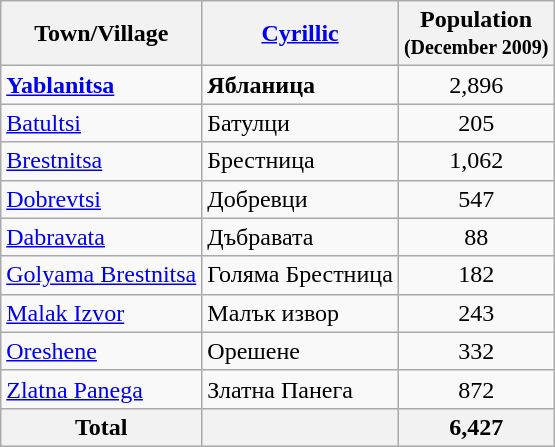<table class="wikitable sortable">
<tr>
<th>Town/Village</th>
<th><a href='#'>Cyrillic</a></th>
<th>Population<br><small>(December 2009)</small></th>
</tr>
<tr>
<td><strong><a href='#'>Yablanitsa</a></strong></td>
<td><strong>Ябланица</strong></td>
<td align="center">2,896</td>
</tr>
<tr>
<td><a href='#'>Batultsi</a></td>
<td>Батулци</td>
<td align="center">205</td>
</tr>
<tr>
<td><a href='#'>Brestnitsa</a></td>
<td>Брестница</td>
<td align="center">1,062</td>
</tr>
<tr>
<td><a href='#'>Dobrevtsi</a></td>
<td>Добревци</td>
<td align="center">547</td>
</tr>
<tr>
<td><a href='#'>Dabravata</a></td>
<td>Дъбравата</td>
<td align="center">88</td>
</tr>
<tr>
<td><a href='#'>Golyama Brestnitsa</a></td>
<td>Голяма Брестница</td>
<td align="center">182</td>
</tr>
<tr>
<td><a href='#'>Malak Izvor</a></td>
<td>Малък извор</td>
<td align="center">243</td>
</tr>
<tr>
<td><a href='#'>Oreshene</a></td>
<td>Орешене</td>
<td align="center">332</td>
</tr>
<tr>
<td><a href='#'>Zlatna Panega</a></td>
<td>Златна Панега</td>
<td align="center">872</td>
</tr>
<tr>
<th>Total</th>
<th></th>
<th align="center">6,427</th>
</tr>
</table>
